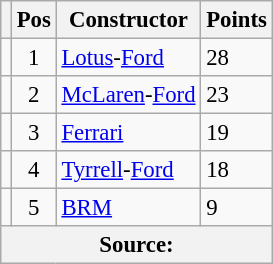<table class="wikitable" style="font-size: 95%;">
<tr>
<th></th>
<th>Pos</th>
<th>Constructor</th>
<th>Points</th>
</tr>
<tr>
<td align="left"></td>
<td align="center">1</td>
<td> <a href='#'>Lotus</a>-<a href='#'>Ford</a></td>
<td align="left">28</td>
</tr>
<tr>
<td align="left"></td>
<td align="center">2</td>
<td> <a href='#'>McLaren</a>-<a href='#'>Ford</a></td>
<td align="left">23</td>
</tr>
<tr>
<td align="left"></td>
<td align="center">3</td>
<td> <a href='#'>Ferrari</a></td>
<td align="left">19</td>
</tr>
<tr>
<td align="left"></td>
<td align="center">4</td>
<td> <a href='#'>Tyrrell</a>-<a href='#'>Ford</a></td>
<td align="left">18</td>
</tr>
<tr>
<td align="left"></td>
<td align="center">5</td>
<td> <a href='#'>BRM</a></td>
<td align="left">9</td>
</tr>
<tr>
<th colspan=4>Source: </th>
</tr>
</table>
